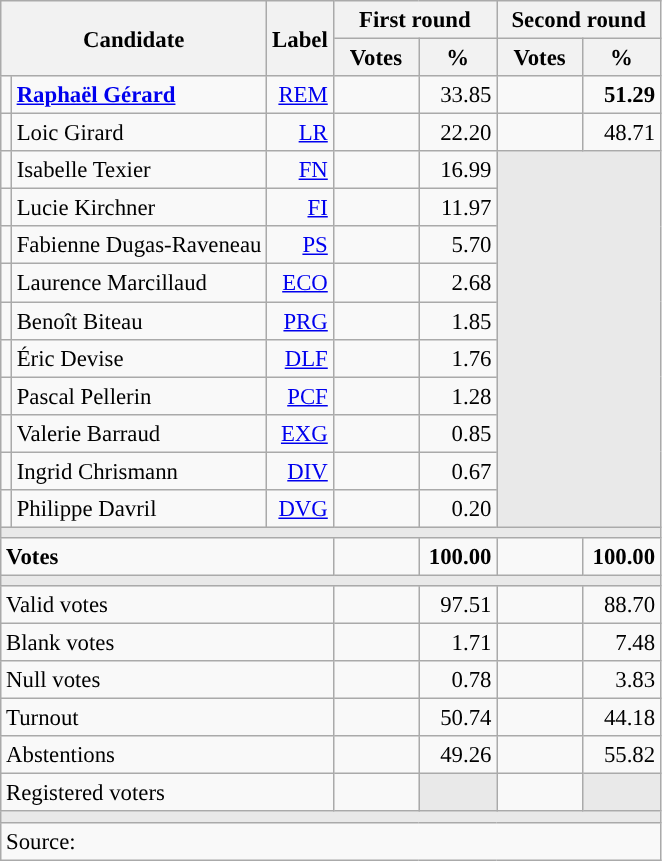<table class="wikitable" style="text-align:right;font-size:95%;">
<tr>
<th colspan="2" rowspan="2">Candidate</th>
<th rowspan="2">Label</th>
<th colspan="2">First round</th>
<th colspan="2">Second round</th>
</tr>
<tr>
<th style="width:50px;">Votes</th>
<th style="width:45px;">%</th>
<th style="width:50px;">Votes</th>
<th style="width:45px;">%</th>
</tr>
<tr>
<td style="color:inherit;background:"></td>
<td style="text-align:left;"><strong><a href='#'>Raphaël Gérard</a></strong></td>
<td><a href='#'>REM</a></td>
<td></td>
<td>33.85</td>
<td><strong></strong></td>
<td><strong>51.29</strong></td>
</tr>
<tr>
<td style="color:inherit;background:"></td>
<td style="text-align:left;">Loic Girard</td>
<td><a href='#'>LR</a></td>
<td></td>
<td>22.20</td>
<td></td>
<td>48.71</td>
</tr>
<tr>
<td style="color:inherit;background:"></td>
<td style="text-align:left;">Isabelle Texier</td>
<td><a href='#'>FN</a></td>
<td></td>
<td>16.99</td>
<td colspan="2" rowspan="10" style="background:#E9E9E9;"></td>
</tr>
<tr>
<td style="color:inherit;background:"></td>
<td style="text-align:left;">Lucie Kirchner</td>
<td><a href='#'>FI</a></td>
<td></td>
<td>11.97</td>
</tr>
<tr>
<td style="color:inherit;background:"></td>
<td style="text-align:left;">Fabienne Dugas-Raveneau</td>
<td><a href='#'>PS</a></td>
<td></td>
<td>5.70</td>
</tr>
<tr>
<td style="color:inherit;background:"></td>
<td style="text-align:left;">Laurence Marcillaud</td>
<td><a href='#'>ECO</a></td>
<td></td>
<td>2.68</td>
</tr>
<tr>
<td style="color:inherit;background:"></td>
<td style="text-align:left;">Benoît Biteau</td>
<td><a href='#'>PRG</a></td>
<td></td>
<td>1.85</td>
</tr>
<tr>
<td style="color:inherit;background:"></td>
<td style="text-align:left;">Éric Devise</td>
<td><a href='#'>DLF</a></td>
<td></td>
<td>1.76</td>
</tr>
<tr>
<td style="color:inherit;background:"></td>
<td style="text-align:left;">Pascal Pellerin</td>
<td><a href='#'>PCF</a></td>
<td></td>
<td>1.28</td>
</tr>
<tr>
<td style="color:inherit;background:"></td>
<td style="text-align:left;">Valerie Barraud</td>
<td><a href='#'>EXG</a></td>
<td></td>
<td>0.85</td>
</tr>
<tr>
<td style="color:inherit;background:"></td>
<td style="text-align:left;">Ingrid Chrismann</td>
<td><a href='#'>DIV</a></td>
<td></td>
<td>0.67</td>
</tr>
<tr>
<td style="color:inherit;background:"></td>
<td style="text-align:left;">Philippe Davril</td>
<td><a href='#'>DVG</a></td>
<td></td>
<td>0.20</td>
</tr>
<tr>
<td colspan="7" style="background:#E9E9E9;"></td>
</tr>
<tr style="font-weight:bold;">
<td colspan="3" style="text-align:left;">Votes</td>
<td></td>
<td>100.00</td>
<td></td>
<td>100.00</td>
</tr>
<tr>
<td colspan="7" style="background:#E9E9E9;"></td>
</tr>
<tr>
<td colspan="3" style="text-align:left;">Valid votes</td>
<td></td>
<td>97.51</td>
<td></td>
<td>88.70</td>
</tr>
<tr>
<td colspan="3" style="text-align:left;">Blank votes</td>
<td></td>
<td>1.71</td>
<td></td>
<td>7.48</td>
</tr>
<tr>
<td colspan="3" style="text-align:left;">Null votes</td>
<td></td>
<td>0.78</td>
<td></td>
<td>3.83</td>
</tr>
<tr>
<td colspan="3" style="text-align:left;">Turnout</td>
<td></td>
<td>50.74</td>
<td></td>
<td>44.18</td>
</tr>
<tr>
<td colspan="3" style="text-align:left;">Abstentions</td>
<td></td>
<td>49.26</td>
<td></td>
<td>55.82</td>
</tr>
<tr>
<td colspan="3" style="text-align:left;">Registered voters</td>
<td></td>
<td style="color:inherit;background:#E9E9E9;"></td>
<td></td>
<td style="color:inherit;background:#E9E9E9;"></td>
</tr>
<tr>
<td colspan="7" style="background:#E9E9E9;"></td>
</tr>
<tr>
<td colspan="7" style="text-align:left;">Source: </td>
</tr>
</table>
